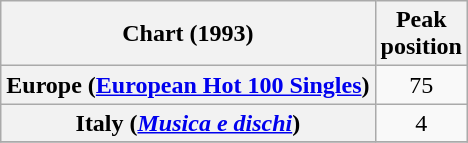<table class="wikitable plainrowheaders" style="text-align:center">
<tr>
<th scope="col">Chart (1993)</th>
<th scope="col">Peak<br>position</th>
</tr>
<tr>
<th scope="row">Europe (<a href='#'>European Hot 100 Singles</a>)</th>
<td align="center">75</td>
</tr>
<tr>
<th scope="row">Italy (<em><a href='#'>Musica e dischi</a></em>)</th>
<td style="text-align:center">4</td>
</tr>
<tr>
</tr>
</table>
